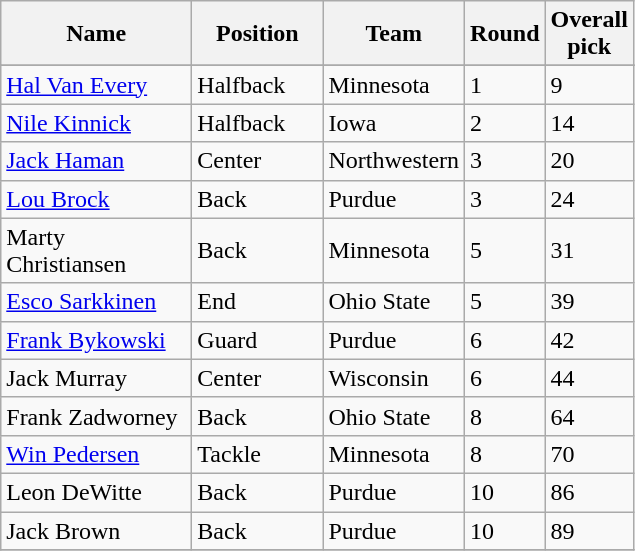<table class="sortable wikitable">
<tr>
<th width="120">Name</th>
<th width="80">Position</th>
<th width="80">Team</th>
<th width="25">Round</th>
<th width="25">Overall pick</th>
</tr>
<tr align="left" bgcolor="">
</tr>
<tr>
<td><a href='#'>Hal Van Every</a></td>
<td>Halfback</td>
<td>Minnesota</td>
<td>1</td>
<td>9</td>
</tr>
<tr>
<td><a href='#'>Nile Kinnick</a></td>
<td>Halfback</td>
<td>Iowa</td>
<td>2</td>
<td>14</td>
</tr>
<tr>
<td><a href='#'>Jack Haman</a></td>
<td>Center</td>
<td>Northwestern</td>
<td>3</td>
<td>20</td>
</tr>
<tr>
<td><a href='#'>Lou Brock</a></td>
<td>Back</td>
<td>Purdue</td>
<td>3</td>
<td>24</td>
</tr>
<tr>
<td>Marty Christiansen</td>
<td>Back</td>
<td>Minnesota</td>
<td>5</td>
<td>31</td>
</tr>
<tr>
<td><a href='#'>Esco Sarkkinen</a></td>
<td>End</td>
<td>Ohio State</td>
<td>5</td>
<td>39</td>
</tr>
<tr>
<td><a href='#'>Frank Bykowski</a></td>
<td>Guard</td>
<td>Purdue</td>
<td>6</td>
<td>42</td>
</tr>
<tr>
<td>Jack Murray</td>
<td>Center</td>
<td>Wisconsin</td>
<td>6</td>
<td>44</td>
</tr>
<tr>
<td>Frank Zadworney</td>
<td>Back</td>
<td>Ohio State</td>
<td>8</td>
<td>64</td>
</tr>
<tr>
<td><a href='#'>Win Pedersen</a></td>
<td>Tackle</td>
<td>Minnesota</td>
<td>8</td>
<td>70</td>
</tr>
<tr>
<td>Leon DeWitte</td>
<td>Back</td>
<td>Purdue</td>
<td>10</td>
<td>86</td>
</tr>
<tr>
<td>Jack Brown</td>
<td>Back</td>
<td>Purdue</td>
<td>10</td>
<td>89</td>
</tr>
<tr>
</tr>
</table>
